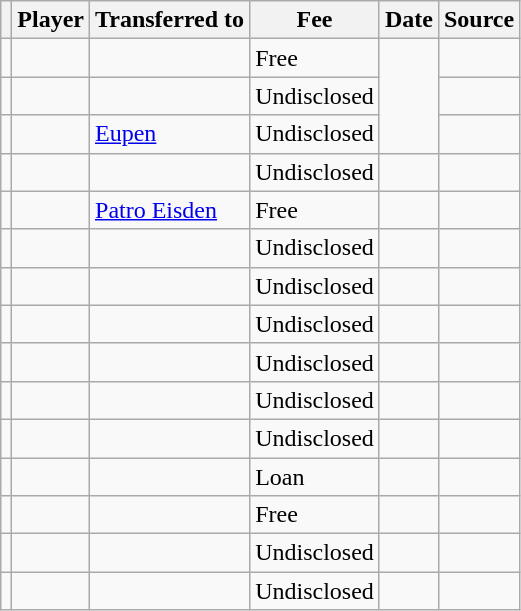<table class="wikitable sortable">
<tr>
<th scope=col></th>
<th scope=col>Player</th>
<th scope=col>Transferred to</th>
<th scope=col; style="width: 65px;">Fee</th>
<th scope=col>Date</th>
<th scope=col>Source</th>
</tr>
<tr>
<td align=center></td>
<td></td>
<td></td>
<td>Free</td>
<td rowspan=3></td>
<td></td>
</tr>
<tr>
<td align=center></td>
<td></td>
<td></td>
<td>Undisclosed</td>
<td></td>
</tr>
<tr>
<td align=center></td>
<td></td>
<td><a href='#'>Eupen</a></td>
<td>Undisclosed</td>
<td></td>
</tr>
<tr>
<td align=center></td>
<td></td>
<td></td>
<td>Undisclosed</td>
<td></td>
<td></td>
</tr>
<tr>
<td align=center></td>
<td></td>
<td><a href='#'>Patro Eisden</a></td>
<td>Free</td>
<td></td>
<td></td>
</tr>
<tr>
<td align=center></td>
<td></td>
<td></td>
<td>Undisclosed</td>
<td></td>
<td></td>
</tr>
<tr>
<td align=center></td>
<td></td>
<td></td>
<td>Undisclosed</td>
<td></td>
<td></td>
</tr>
<tr>
<td align=center></td>
<td></td>
<td></td>
<td>Undisclosed</td>
<td></td>
<td></td>
</tr>
<tr>
<td align=center></td>
<td></td>
<td></td>
<td>Undisclosed</td>
<td></td>
<td></td>
</tr>
<tr>
<td align=center></td>
<td></td>
<td></td>
<td>Undisclosed</td>
<td></td>
<td></td>
</tr>
<tr>
<td align=center></td>
<td></td>
<td></td>
<td>Undisclosed</td>
<td></td>
<td></td>
</tr>
<tr>
<td align=center></td>
<td></td>
<td></td>
<td>Loan</td>
<td></td>
<td></td>
</tr>
<tr>
<td align=center></td>
<td></td>
<td></td>
<td>Free</td>
<td></td>
<td></td>
</tr>
<tr>
<td align=center></td>
<td></td>
<td></td>
<td>Undisclosed</td>
<td></td>
<td></td>
</tr>
<tr>
<td align=center></td>
<td></td>
<td></td>
<td>Undisclosed</td>
<td></td>
<td></td>
</tr>
</table>
